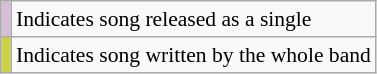<table class="wikitable" style="font-size:90%;">
<tr>
<td style="background-color:#D8BFD8"> </td>
<td>Indicates song released as a single</td>
</tr>
<tr>
<td style="background-color:#CED343"> </td>
<td>Indicates song written by the whole band</td>
</tr>
</table>
